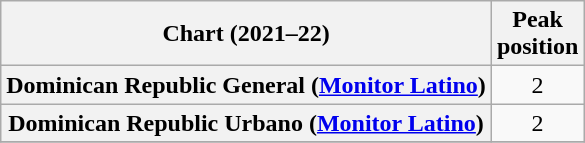<table class="wikitable sortable plainrowheaders" style="text-align:center;">
<tr>
<th scope="col">Chart (2021–22)</th>
<th scope="col">Peak<br>position</th>
</tr>
<tr>
<th scope="row">Dominican Republic General (<a href='#'>Monitor Latino</a>)</th>
<td align=center>2</td>
</tr>
<tr>
<th scope="row">Dominican Republic Urbano (<a href='#'>Monitor Latino</a>)</th>
<td align=center>2</td>
</tr>
<tr>
</tr>
</table>
